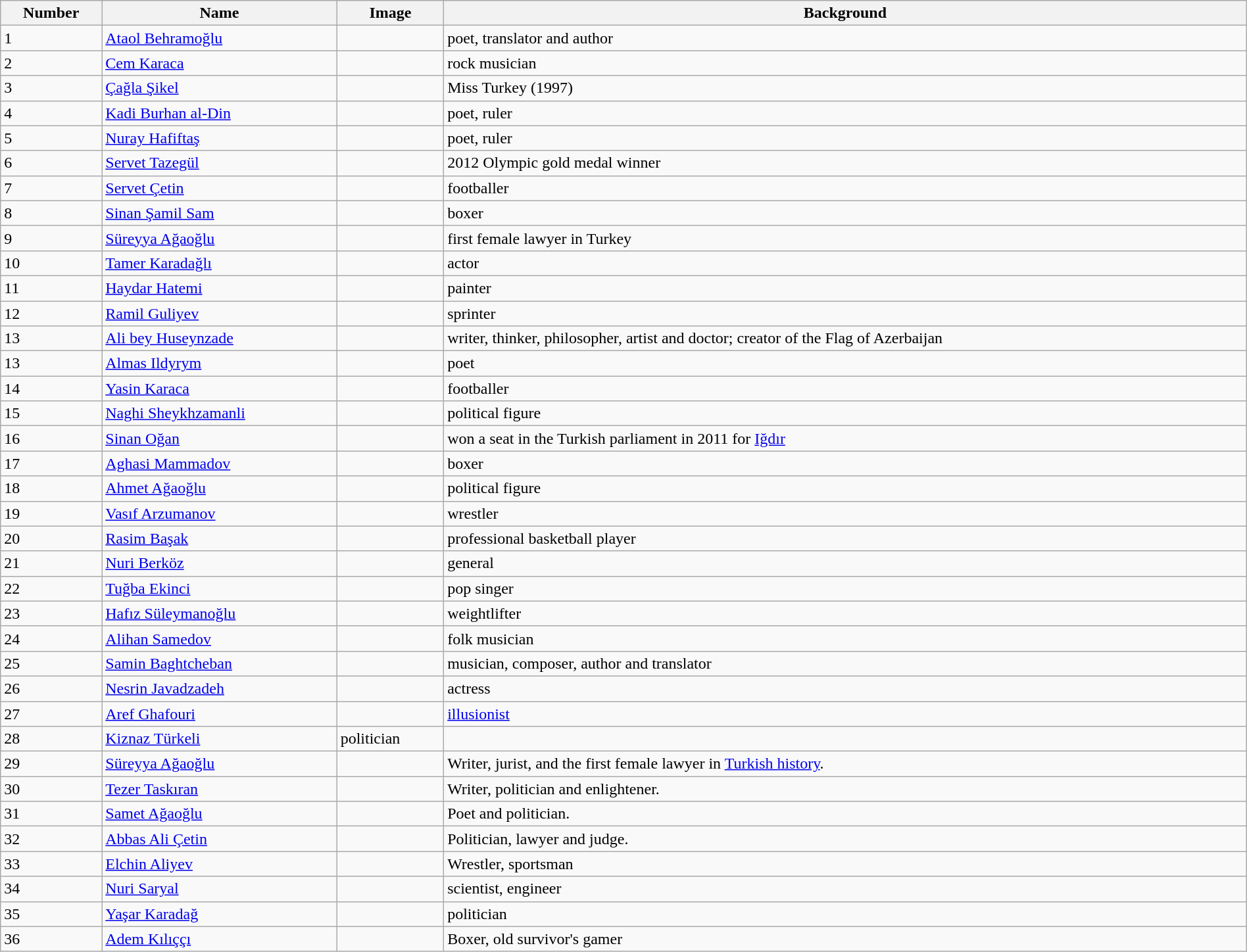<table class="wikitable plainrowheaders sortable" style="font-size:100%;width:100%">
<tr>
<th scope="col">Number</th>
<th scope="col">Name</th>
<th scope="col">Image</th>
<th scope="col">Background</th>
</tr>
<tr>
<td>1</td>
<td><a href='#'>Ataol Behramoğlu</a></td>
<td></td>
<td>poet, translator and author</td>
</tr>
<tr>
<td>2</td>
<td><a href='#'>Cem Karaca</a></td>
<td></td>
<td>rock musician</td>
</tr>
<tr>
<td>3</td>
<td><a href='#'>Çağla Şikel</a></td>
<td></td>
<td>Miss Turkey (1997)</td>
</tr>
<tr>
<td>4</td>
<td><a href='#'>Kadi Burhan al-Din</a></td>
<td></td>
<td>poet, ruler</td>
</tr>
<tr>
<td>5</td>
<td><a href='#'>Nuray Hafiftaş</a></td>
<td></td>
<td>poet, ruler</td>
</tr>
<tr>
<td>6</td>
<td><a href='#'>Servet Tazegül</a></td>
<td></td>
<td>2012 Olympic gold medal winner</td>
</tr>
<tr>
<td>7</td>
<td><a href='#'>Servet Çetin</a></td>
<td></td>
<td>footballer</td>
</tr>
<tr>
<td>8</td>
<td><a href='#'>Sinan Şamil Sam</a></td>
<td></td>
<td>boxer</td>
</tr>
<tr>
<td>9</td>
<td><a href='#'>Süreyya Ağaoğlu</a></td>
<td></td>
<td>first female lawyer in Turkey</td>
</tr>
<tr>
<td>10</td>
<td><a href='#'>Tamer Karadağlı</a></td>
<td></td>
<td>actor</td>
</tr>
<tr>
<td>11</td>
<td><a href='#'>Haydar Hatemi</a></td>
<td></td>
<td>painter</td>
</tr>
<tr>
<td>12</td>
<td><a href='#'>Ramil Guliyev</a></td>
<td></td>
<td>sprinter</td>
</tr>
<tr>
<td>13</td>
<td><a href='#'>Ali bey Huseynzade</a></td>
<td></td>
<td>writer, thinker, philosopher, artist and doctor; creator of the Flag of Azerbaijan</td>
</tr>
<tr>
<td>13</td>
<td><a href='#'>Almas Ildyrym</a></td>
<td></td>
<td>poet</td>
</tr>
<tr>
<td>14</td>
<td><a href='#'>Yasin Karaca</a></td>
<td></td>
<td>footballer</td>
</tr>
<tr>
<td>15</td>
<td><a href='#'>Naghi Sheykhzamanli</a></td>
<td></td>
<td>political figure</td>
</tr>
<tr>
<td>16</td>
<td><a href='#'>Sinan Oğan</a></td>
<td></td>
<td>won a seat in the Turkish parliament in 2011 for <a href='#'>Iğdır</a></td>
</tr>
<tr>
<td>17</td>
<td><a href='#'>Aghasi Mammadov</a></td>
<td></td>
<td>boxer</td>
</tr>
<tr>
<td>18</td>
<td><a href='#'>Ahmet Ağaoğlu</a></td>
<td></td>
<td>political figure</td>
</tr>
<tr>
<td>19</td>
<td><a href='#'>Vasıf Arzumanov</a></td>
<td></td>
<td>wrestler</td>
</tr>
<tr>
<td>20</td>
<td><a href='#'>Rasim Başak</a></td>
<td></td>
<td>professional basketball player</td>
</tr>
<tr>
<td>21</td>
<td><a href='#'>Nuri Berköz</a></td>
<td></td>
<td>general</td>
</tr>
<tr>
<td>22</td>
<td><a href='#'>Tuğba Ekinci</a></td>
<td></td>
<td>pop singer</td>
</tr>
<tr>
<td>23</td>
<td><a href='#'>Hafız Süleymanoğlu</a></td>
<td></td>
<td>weightlifter</td>
</tr>
<tr>
<td>24</td>
<td><a href='#'>Alihan Samedov</a></td>
<td></td>
<td>folk musician</td>
</tr>
<tr>
<td>25</td>
<td><a href='#'>Samin Baghtcheban</a></td>
<td></td>
<td>musician, composer, author and translator</td>
</tr>
<tr>
<td>26</td>
<td><a href='#'>Nesrin Javadzadeh</a></td>
<td></td>
<td>actress</td>
</tr>
<tr>
<td>27</td>
<td><a href='#'>Aref Ghafouri</a></td>
<td></td>
<td><a href='#'>illusionist</a></td>
</tr>
<tr>
<td>28</td>
<td><a href='#'>Kiznaz Türkeli</a></td>
<td>politician</td>
</tr>
<tr>
<td>29</td>
<td><a href='#'>Süreyya Ağaoğlu </a></td>
<td></td>
<td>Writer, jurist, and the first female lawyer in <a href='#'>Turkish history</a>.</td>
</tr>
<tr>
<td>30</td>
<td><a href='#'>Tezer Taskıran </a></td>
<td></td>
<td>Writer, politician and enlightener.</td>
</tr>
<tr>
<td>31</td>
<td><a href='#'>Samet Ağaoğlu</a></td>
<td></td>
<td>Poet and politician.</td>
</tr>
<tr>
<td>32</td>
<td><a href='#'>Abbas Ali Çetin </a></td>
<td></td>
<td>Politician, lawyer and judge.</td>
</tr>
<tr>
<td>33</td>
<td><a href='#'>Elchin Aliyev</a></td>
<td></td>
<td>Wrestler, sportsman</td>
</tr>
<tr>
<td>34</td>
<td><a href='#'>Nuri Saryal</a></td>
<td></td>
<td>scientist, engineer</td>
</tr>
<tr>
<td>35</td>
<td><a href='#'>Yaşar Karadağ</a></td>
<td></td>
<td>politician</td>
</tr>
<tr>
<td>36</td>
<td><a href='#'>Adem Kılıççı</a></td>
<td></td>
<td>Boxer, old survivor's gamer</td>
</tr>
</table>
